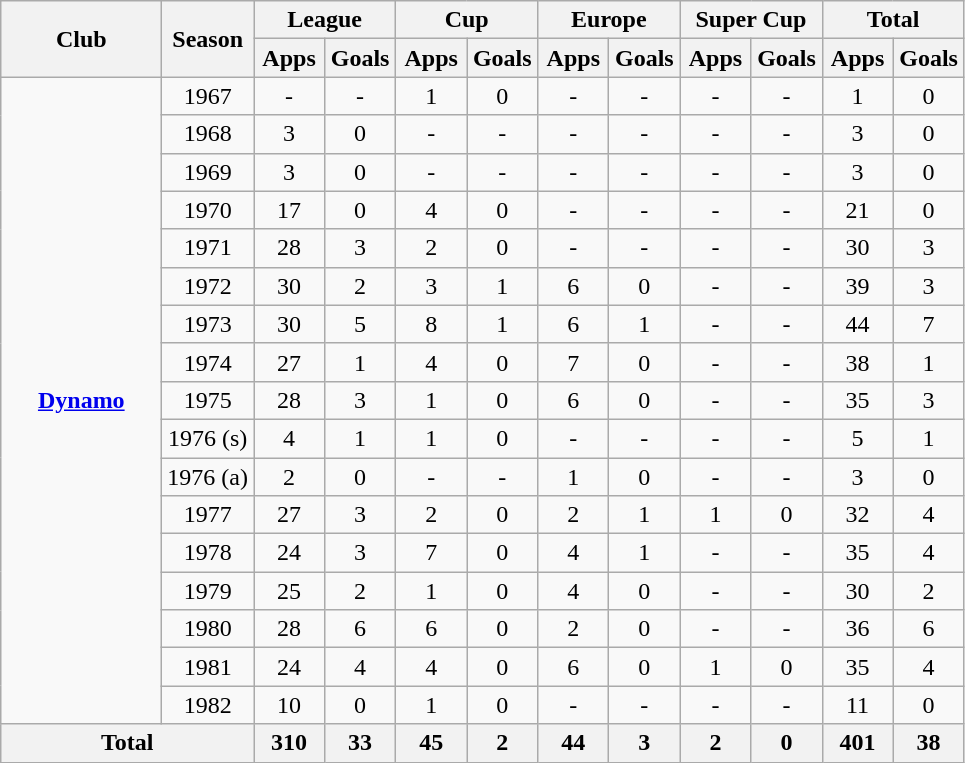<table class="wikitable" style="font-size:100%; text-align: center;">
<tr>
<th rowspan="2" width="100">Club</th>
<th rowspan="2">Season</th>
<th colspan="2">League</th>
<th colspan="2">Cup</th>
<th colspan="2">Europe</th>
<th colspan="2">Super Cup</th>
<th colspan="2">Total</th>
</tr>
<tr>
<th width="40">Apps</th>
<th width="40">Goals</th>
<th width="40">Apps</th>
<th width="40">Goals</th>
<th width="40">Apps</th>
<th width="40">Goals</th>
<th width="40">Apps</th>
<th width="40">Goals</th>
<th width="40">Apps</th>
<th width="40">Goals</th>
</tr>
<tr>
<td rowspan="17"><strong><a href='#'>Dynamo</a></strong></td>
<td>1967</td>
<td>-</td>
<td>-</td>
<td>1</td>
<td>0</td>
<td>-</td>
<td>-</td>
<td>-</td>
<td>-</td>
<td>1</td>
<td>0</td>
</tr>
<tr>
<td>1968</td>
<td>3</td>
<td>0</td>
<td>-</td>
<td>-</td>
<td>-</td>
<td>-</td>
<td>-</td>
<td>-</td>
<td>3</td>
<td>0</td>
</tr>
<tr>
<td>1969</td>
<td>3</td>
<td>0</td>
<td>-</td>
<td>-</td>
<td>-</td>
<td>-</td>
<td>-</td>
<td>-</td>
<td>3</td>
<td>0</td>
</tr>
<tr>
<td>1970</td>
<td>17</td>
<td>0</td>
<td>4</td>
<td>0</td>
<td>-</td>
<td>-</td>
<td>-</td>
<td>-</td>
<td>21</td>
<td>0</td>
</tr>
<tr>
<td>1971</td>
<td>28</td>
<td>3</td>
<td>2</td>
<td>0</td>
<td>-</td>
<td>-</td>
<td>-</td>
<td>-</td>
<td>30</td>
<td>3</td>
</tr>
<tr>
<td>1972</td>
<td>30</td>
<td>2</td>
<td>3</td>
<td>1</td>
<td>6</td>
<td>0</td>
<td>-</td>
<td>-</td>
<td>39</td>
<td>3</td>
</tr>
<tr>
<td>1973</td>
<td>30</td>
<td>5</td>
<td>8</td>
<td>1</td>
<td>6</td>
<td>1</td>
<td>-</td>
<td>-</td>
<td>44</td>
<td>7</td>
</tr>
<tr>
<td>1974</td>
<td>27</td>
<td>1</td>
<td>4</td>
<td>0</td>
<td>7</td>
<td>0</td>
<td>-</td>
<td>-</td>
<td>38</td>
<td>1</td>
</tr>
<tr>
<td>1975</td>
<td>28</td>
<td>3</td>
<td>1</td>
<td>0</td>
<td>6</td>
<td>0</td>
<td>-</td>
<td>-</td>
<td>35</td>
<td>3</td>
</tr>
<tr>
<td>1976 (s)</td>
<td>4</td>
<td>1</td>
<td>1</td>
<td>0</td>
<td>-</td>
<td>-</td>
<td>-</td>
<td>-</td>
<td>5</td>
<td>1</td>
</tr>
<tr>
<td>1976 (a)</td>
<td>2</td>
<td>0</td>
<td>-</td>
<td>-</td>
<td>1</td>
<td>0</td>
<td>-</td>
<td>-</td>
<td>3</td>
<td>0</td>
</tr>
<tr>
<td>1977</td>
<td>27</td>
<td>3</td>
<td>2</td>
<td>0</td>
<td>2</td>
<td>1</td>
<td>1</td>
<td>0</td>
<td>32</td>
<td>4</td>
</tr>
<tr>
<td>1978</td>
<td>24</td>
<td>3</td>
<td>7</td>
<td>0</td>
<td>4</td>
<td>1</td>
<td>-</td>
<td>-</td>
<td>35</td>
<td>4</td>
</tr>
<tr>
<td>1979</td>
<td>25</td>
<td>2</td>
<td>1</td>
<td>0</td>
<td>4</td>
<td>0</td>
<td>-</td>
<td>-</td>
<td>30</td>
<td>2</td>
</tr>
<tr>
<td>1980</td>
<td>28</td>
<td>6</td>
<td>6</td>
<td>0</td>
<td>2</td>
<td>0</td>
<td>-</td>
<td>-</td>
<td>36</td>
<td>6</td>
</tr>
<tr>
<td>1981</td>
<td>24</td>
<td>4</td>
<td>4</td>
<td>0</td>
<td>6</td>
<td>0</td>
<td>1</td>
<td>0</td>
<td>35</td>
<td>4</td>
</tr>
<tr>
<td>1982</td>
<td>10</td>
<td>0</td>
<td>1</td>
<td>0</td>
<td>-</td>
<td>-</td>
<td>-</td>
<td>-</td>
<td>11</td>
<td>0</td>
</tr>
<tr>
<th colspan="2">Total</th>
<th>310</th>
<th>33</th>
<th>45</th>
<th>2</th>
<th>44</th>
<th>3</th>
<th>2</th>
<th>0</th>
<th>401</th>
<th>38</th>
</tr>
</table>
